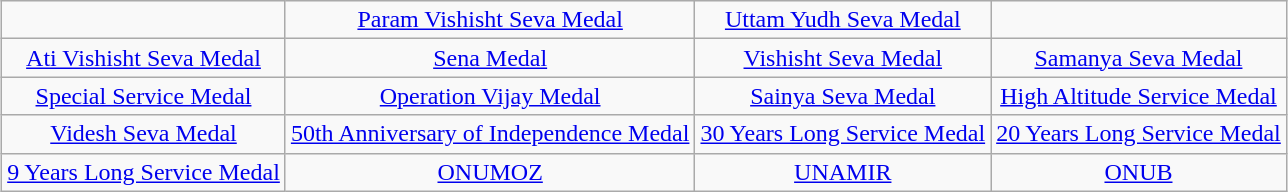<table class="wikitable" style="margin:1em auto; text-align:center;">
<tr>
<td></td>
<td><a href='#'>Param Vishisht Seva Medal</a></td>
<td><a href='#'>Uttam Yudh Seva Medal</a></td>
<td></td>
</tr>
<tr>
<td><a href='#'>Ati Vishisht Seva Medal</a></td>
<td><a href='#'>Sena Medal</a></td>
<td><a href='#'>Vishisht Seva Medal</a></td>
<td><a href='#'>Samanya Seva Medal</a></td>
</tr>
<tr>
<td><a href='#'>Special Service Medal</a></td>
<td><a href='#'>Operation Vijay Medal</a></td>
<td><a href='#'>Sainya Seva Medal</a></td>
<td><a href='#'>High Altitude Service Medal</a></td>
</tr>
<tr>
<td><a href='#'>Videsh Seva Medal</a></td>
<td><a href='#'>50th Anniversary of Independence Medal</a></td>
<td><a href='#'>30 Years Long Service Medal</a></td>
<td><a href='#'>20 Years Long Service Medal</a></td>
</tr>
<tr>
<td><a href='#'>9 Years Long Service Medal</a></td>
<td><a href='#'>ONUMOZ</a></td>
<td><a href='#'>UNAMIR</a></td>
<td><a href='#'>ONUB</a></td>
</tr>
</table>
